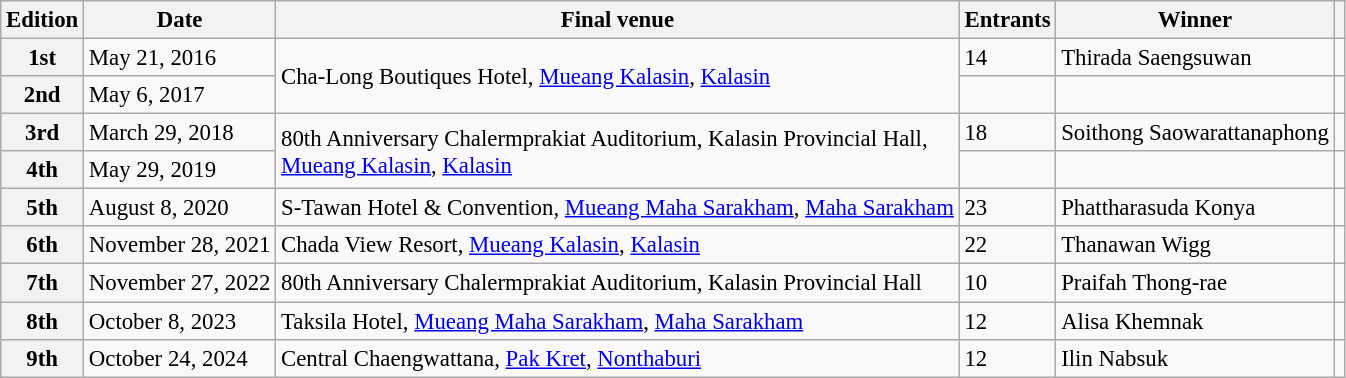<table class="wikitable defaultcenter col2left col3left col5left" style="font-size:95%;">
<tr>
<th>Edition</th>
<th>Date</th>
<th>Final venue</th>
<th>Entrants</th>
<th>Winner</th>
<th></th>
</tr>
<tr>
<th>1st</th>
<td>May 21, 2016</td>
<td rowspan=2>Cha-Long Boutiques Hotel, <a href='#'>Mueang Kalasin</a>, <a href='#'>Kalasin</a></td>
<td>14</td>
<td>Thirada Saengsuwan</td>
<td></td>
</tr>
<tr>
<th>2nd</th>
<td>May 6, 2017</td>
<td></td>
<td></td>
<td></td>
</tr>
<tr>
<th>3rd</th>
<td>March 29, 2018</td>
<td rowspan=2>80th Anniversary Chalermprakiat Auditorium, Kalasin Provincial Hall,<br><a href='#'>Mueang Kalasin</a>, <a href='#'>Kalasin</a></td>
<td>18</td>
<td>Soithong Saowarattanaphong</td>
<td></td>
</tr>
<tr>
<th>4th</th>
<td>May 29, 2019</td>
<td></td>
<td></td>
<td></td>
</tr>
<tr>
<th>5th</th>
<td>August 8, 2020</td>
<td>S-Tawan Hotel & Convention, <a href='#'>Mueang Maha Sarakham</a>, <a href='#'>Maha Sarakham</a></td>
<td>23</td>
<td>Phattharasuda Konya</td>
<td></td>
</tr>
<tr>
<th>6th</th>
<td>November 28, 2021</td>
<td>Chada View Resort, <a href='#'>Mueang Kalasin</a>, <a href='#'>Kalasin</a></td>
<td>22</td>
<td>Thanawan Wigg</td>
<td></td>
</tr>
<tr>
<th>7th</th>
<td>November 27, 2022</td>
<td>80th Anniversary Chalermprakiat Auditorium, Kalasin Provincial Hall</td>
<td>10</td>
<td>Praifah Thong-rae</td>
<td></td>
</tr>
<tr>
<th>8th</th>
<td>October 8, 2023</td>
<td>Taksila Hotel, <a href='#'>Mueang Maha Sarakham</a>, <a href='#'>Maha Sarakham</a></td>
<td>12</td>
<td>Alisa Khemnak</td>
<td></td>
</tr>
<tr>
<th>9th</th>
<td>October 24, 2024</td>
<td>Central Chaengwattana, <a href='#'>Pak Kret</a>, <a href='#'>Nonthaburi</a></td>
<td>12</td>
<td>Ilin Nabsuk</td>
<td></td>
</tr>
</table>
